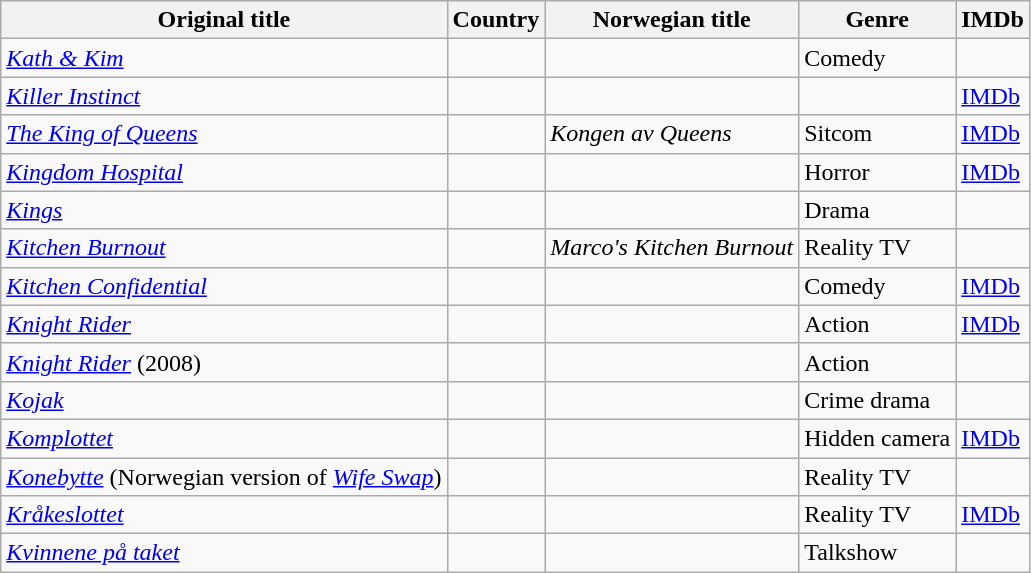<table class="wikitable">
<tr>
<th>Original title</th>
<th>Country</th>
<th>Norwegian title</th>
<th>Genre</th>
<th>IMDb</th>
</tr>
<tr>
<td><em><a href='#'>Kath & Kim</a></em></td>
<td></td>
<td></td>
<td>Comedy</td>
<td></td>
</tr>
<tr>
<td><em><a href='#'>Killer Instinct</a></em></td>
<td></td>
<td></td>
<td></td>
<td><a href='#'>IMDb</a></td>
</tr>
<tr>
<td><em><a href='#'>The King of Queens</a></em></td>
<td></td>
<td><em>Kongen av Queens</em></td>
<td>Sitcom</td>
<td><a href='#'>IMDb</a></td>
</tr>
<tr>
<td><em><a href='#'>Kingdom Hospital</a></em></td>
<td></td>
<td></td>
<td>Horror</td>
<td><a href='#'>IMDb</a></td>
</tr>
<tr>
<td><em><a href='#'>Kings</a></em></td>
<td></td>
<td></td>
<td>Drama</td>
<td></td>
</tr>
<tr>
<td><em><a href='#'>Kitchen Burnout</a></em></td>
<td></td>
<td><em>Marco's Kitchen Burnout</em></td>
<td>Reality TV</td>
<td></td>
</tr>
<tr>
<td><em><a href='#'>Kitchen Confidential</a></em></td>
<td></td>
<td></td>
<td>Comedy</td>
<td><a href='#'>IMDb</a></td>
</tr>
<tr>
<td><em><a href='#'>Knight Rider</a></em></td>
<td></td>
<td></td>
<td>Action</td>
<td><a href='#'>IMDb</a></td>
</tr>
<tr>
<td><em><a href='#'>Knight Rider</a></em> (2008)</td>
<td></td>
<td></td>
<td>Action</td>
<td></td>
</tr>
<tr>
<td><em><a href='#'>Kojak</a></em></td>
<td></td>
<td></td>
<td>Crime drama</td>
<td></td>
</tr>
<tr>
<td><em><a href='#'>Komplottet</a></em></td>
<td></td>
<td></td>
<td>Hidden camera</td>
<td><a href='#'>IMDb</a></td>
</tr>
<tr>
<td><em><a href='#'>Konebytte</a></em>  (Norwegian version of <em><a href='#'>Wife Swap</a></em>)</td>
<td></td>
<td></td>
<td>Reality TV</td>
<td></td>
</tr>
<tr>
<td><em><a href='#'>Kråkeslottet</a></em></td>
<td></td>
<td></td>
<td>Reality TV</td>
<td><a href='#'>IMDb</a></td>
</tr>
<tr>
<td><em><a href='#'>Kvinnene på taket</a></em></td>
<td></td>
<td></td>
<td>Talkshow</td>
<td></td>
</tr>
</table>
